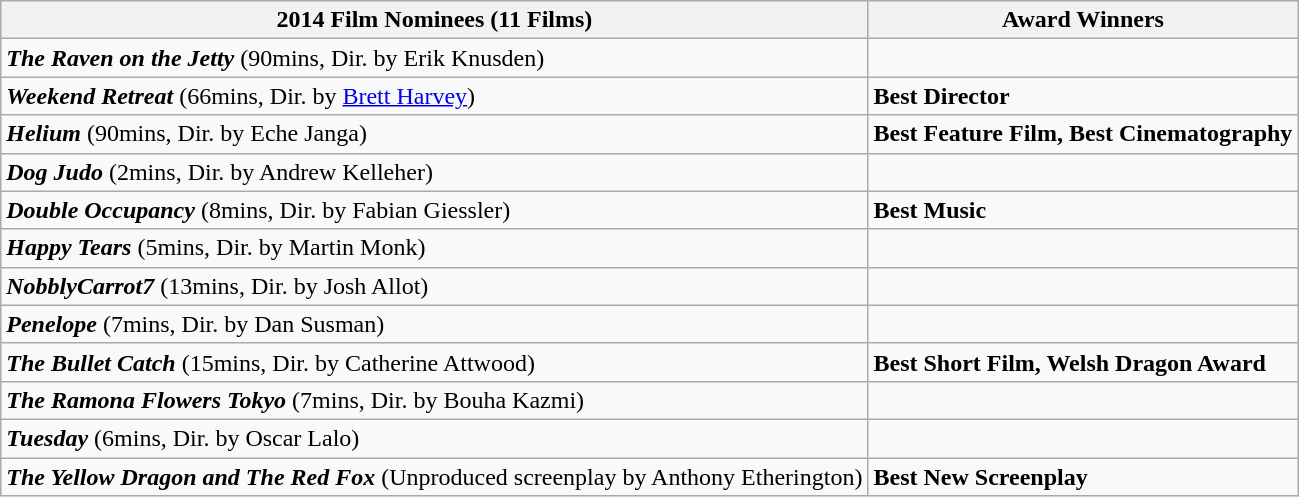<table class="wikitable mw-collapsible mw-collapsed">
<tr>
<th><strong>2014 Film Nominees (11 Films)</strong></th>
<th><strong>Award Winners</strong></th>
</tr>
<tr>
<td><strong><em>The Raven on the Jetty</em></strong> (90mins, Dir. by Erik Knusden)</td>
<td></td>
</tr>
<tr>
<td><strong><em>Weekend Retreat</em></strong> (66mins, Dir. by <a href='#'>Brett Harvey</a>)</td>
<td><strong>Best Director</strong></td>
</tr>
<tr>
<td><strong><em>Helium</em></strong> (90mins, Dir. by Eche Janga)</td>
<td><strong>Best Feature Film, Best Cinematography</strong></td>
</tr>
<tr>
<td><strong><em>Dog Judo</em></strong> (2mins, Dir. by Andrew Kelleher)</td>
<td></td>
</tr>
<tr>
<td><strong><em>Double Occupancy</em></strong> (8mins, Dir. by Fabian Giessler)</td>
<td><strong>Best Music</strong></td>
</tr>
<tr>
<td><strong><em>Happy Tears</em></strong> (5mins, Dir. by Martin Monk)</td>
<td></td>
</tr>
<tr>
<td><strong><em>NobblyCarrot7</em></strong> (13mins, Dir. by Josh Allot)</td>
<td></td>
</tr>
<tr>
<td><strong><em>Penelope</em></strong> (7mins, Dir. by Dan Susman)</td>
<td></td>
</tr>
<tr>
<td><strong><em>The Bullet Catch</em></strong> (15mins, Dir. by Catherine Attwood)</td>
<td><strong>Best Short Film, Welsh Dragon Award</strong></td>
</tr>
<tr>
<td><strong><em>The Ramona Flowers Tokyo</em></strong> (7mins, Dir. by Bouha Kazmi)</td>
<td></td>
</tr>
<tr>
<td><strong><em>Tuesday</em></strong> (6mins, Dir. by Oscar Lalo)</td>
<td></td>
</tr>
<tr>
<td><strong><em>The Yellow Dragon and The Red Fox</em></strong> (Unproduced screenplay by Anthony Etherington)</td>
<td><strong>Best New Screenplay</strong></td>
</tr>
</table>
